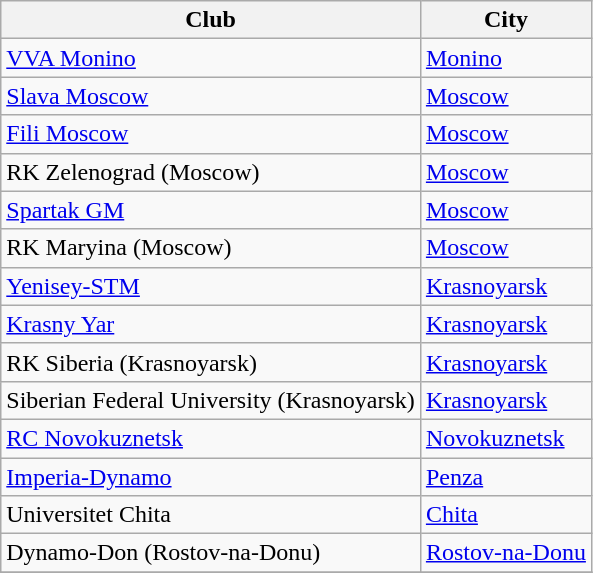<table class="wikitable">
<tr>
<th>Club</th>
<th>City</th>
</tr>
<tr>
<td><a href='#'>VVA Monino</a></td>
<td><a href='#'>Monino</a></td>
</tr>
<tr>
<td><a href='#'>Slava Moscow</a></td>
<td><a href='#'>Moscow</a></td>
</tr>
<tr>
<td><a href='#'>Fili Moscow</a></td>
<td><a href='#'>Moscow</a></td>
</tr>
<tr>
<td>RK Zelenograd (Moscow)</td>
<td><a href='#'>Moscow</a></td>
</tr>
<tr>
<td><a href='#'>Spartak GM</a></td>
<td><a href='#'>Moscow</a></td>
</tr>
<tr>
<td>RK Maryina (Moscow)</td>
<td><a href='#'>Moscow</a></td>
</tr>
<tr>
<td><a href='#'>Yenisey-STM</a></td>
<td><a href='#'>Krasnoyarsk</a></td>
</tr>
<tr>
<td><a href='#'>Krasny Yar</a></td>
<td><a href='#'>Krasnoyarsk</a></td>
</tr>
<tr>
<td>RK Siberia (Krasnoyarsk)</td>
<td><a href='#'>Krasnoyarsk</a></td>
</tr>
<tr>
<td>Siberian Federal University (Krasnoyarsk)</td>
<td><a href='#'>Krasnoyarsk</a></td>
</tr>
<tr>
<td><a href='#'>RC Novokuznetsk</a></td>
<td><a href='#'>Novokuznetsk</a></td>
</tr>
<tr>
<td><a href='#'>Imperia-Dynamo</a></td>
<td><a href='#'>Penza</a></td>
</tr>
<tr>
<td>Universitet Chita</td>
<td><a href='#'>Chita</a></td>
</tr>
<tr>
<td>Dynamo-Don (Rostov-na-Donu)</td>
<td><a href='#'>Rostov-na-Donu</a></td>
</tr>
<tr>
</tr>
</table>
